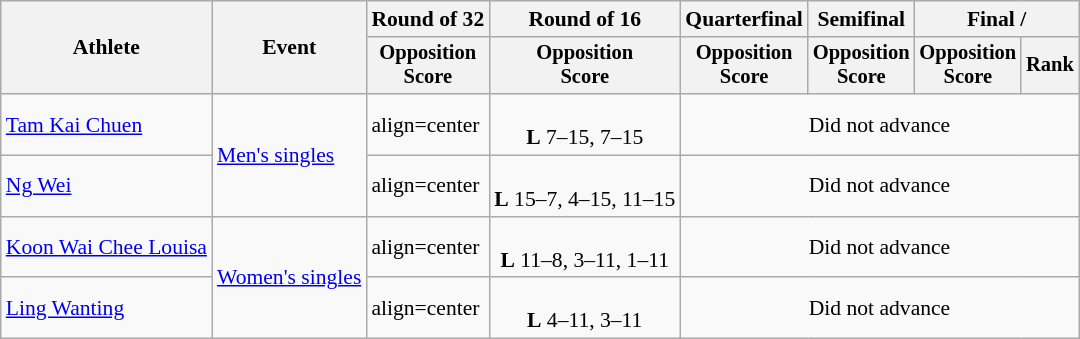<table class=wikitable style="font-size:90%">
<tr>
<th rowspan="2">Athlete</th>
<th rowspan="2">Event</th>
<th>Round of 32</th>
<th>Round of 16</th>
<th>Quarterfinal</th>
<th>Semifinal</th>
<th colspan=2>Final / </th>
</tr>
<tr style="font-size:95%">
<th>Opposition<br>Score</th>
<th>Opposition<br>Score</th>
<th>Opposition<br>Score</th>
<th>Opposition<br>Score</th>
<th>Opposition<br>Score</th>
<th>Rank</th>
</tr>
<tr>
<td align=left><a href='#'>Tam Kai Chuen</a></td>
<td align=left rowspan=2><a href='#'>Men's singles</a></td>
<td>align=center </td>
<td align=center><br><strong>L</strong> 7–15, 7–15</td>
<td align=center colspan=4>Did not advance</td>
</tr>
<tr>
<td align=left><a href='#'>Ng Wei</a></td>
<td>align=center </td>
<td align=center><br><strong>L</strong> 15–7, 4–15, 11–15</td>
<td align=center colspan=4>Did not advance</td>
</tr>
<tr>
<td align=left><a href='#'>Koon Wai Chee Louisa</a></td>
<td align=left rowspan=2><a href='#'>Women's singles</a></td>
<td>align=center </td>
<td align=center><br><strong>L</strong> 11–8, 3–11, 1–11</td>
<td align=center colspan=4>Did not advance</td>
</tr>
<tr>
<td align=left><a href='#'>Ling Wanting</a></td>
<td>align=center </td>
<td align=center><br><strong>L</strong> 4–11, 3–11</td>
<td align=center colspan=4>Did not advance</td>
</tr>
</table>
